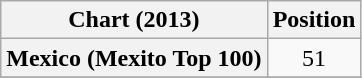<table class="wikitable plainrowheaders sortable" style="text-align:center;">
<tr>
<th>Chart (2013)</th>
<th>Position</th>
</tr>
<tr>
<th scope="row">Mexico (Mexito Top 100)</th>
<td align="center">51</td>
</tr>
<tr>
</tr>
</table>
